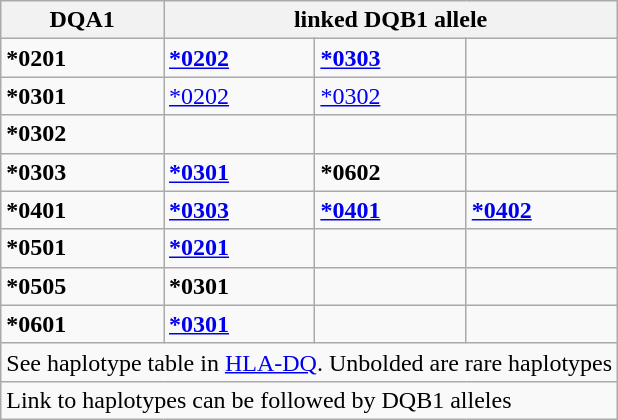<table class = "wikitable">
<tr>
<th>DQA1</th>
<th colspan = 6>linked DQB1 allele</th>
</tr>
<tr>
<td><strong>*0201</strong></td>
<td><strong><a href='#'>*0202</a></strong></td>
<td><strong><a href='#'>*0303</a></strong></td>
<td></td>
</tr>
<tr>
<td><strong>*0301</strong></td>
<td><a href='#'>*0202</a></td>
<td><a href='#'>*0302</a></td>
<td></td>
</tr>
<tr>
<td><strong>*0302</strong></td>
<td></td>
<td></td>
<td></td>
</tr>
<tr>
<td><strong>*0303</strong></td>
<td><strong><a href='#'>*0301</a></strong></td>
<td><strong>*0602</strong></td>
<td></td>
</tr>
<tr>
<td><strong>*0401</strong></td>
<td><strong><a href='#'>*0303</a></strong></td>
<td><strong><a href='#'>*0401</a></strong></td>
<td><strong><a href='#'>*0402</a></strong></td>
</tr>
<tr>
<td><strong>*0501</strong></td>
<td><strong><a href='#'>*0201</a></strong></td>
<td></td>
<td></td>
</tr>
<tr>
<td><strong>*0505</strong></td>
<td><strong>*0301</strong></td>
<td></td>
<td></td>
</tr>
<tr>
<td><strong>*0601</strong></td>
<td><strong><a href='#'>*0301</a></strong></td>
<td></td>
<td></td>
</tr>
<tr>
<td colspan = 8>See haplotype table in <a href='#'>HLA-DQ</a>. Unbolded are rare haplotypes</td>
</tr>
<tr>
<td colspan = 8>Link to haplotypes can be followed by DQB1 alleles</td>
</tr>
</table>
